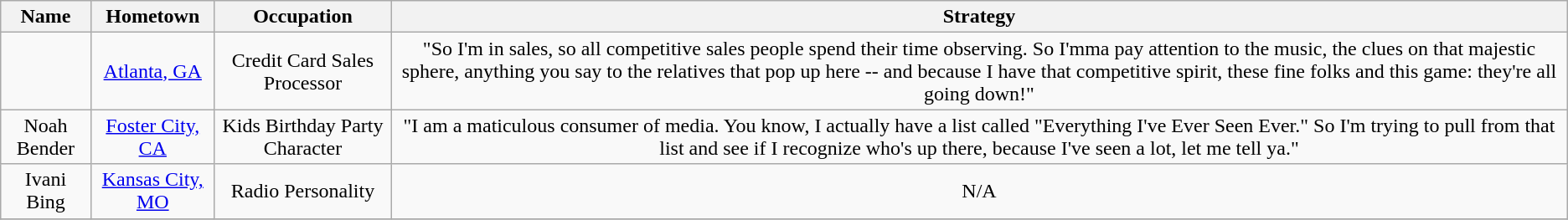<table class="wikitable" style="text-align:center;">
<tr>
<th>Name<br></th>
<th>Hometown<br></th>
<th>Occupation<br></th>
<th>Strategy<br></th>
</tr>
<tr>
<td></td>
<td><a href='#'>Atlanta, GA</a></td>
<td>Credit Card Sales Processor</td>
<td>"So I'm in sales, so all competitive sales people spend their time observing. So I'mma pay attention to the music, the clues on that majestic sphere, anything you say to the relatives that pop up here -- and because I have that competitive spirit, these fine folks and this game: they're all going down!"</td>
</tr>
<tr>
<td>Noah Bender</td>
<td><a href='#'>Foster City, CA</a></td>
<td>Kids Birthday Party Character</td>
<td>"I am a maticulous consumer of media. You know, I actually have a list called "Everything I've Ever Seen Ever." So I'm trying to pull from that list and see if I recognize who's up there, because I've seen a lot, let me tell ya."</td>
</tr>
<tr>
<td>Ivani Bing<br></td>
<td><a href='#'>Kansas City, MO</a></td>
<td>Radio Personality</td>
<td>N/A</td>
</tr>
<tr>
</tr>
</table>
